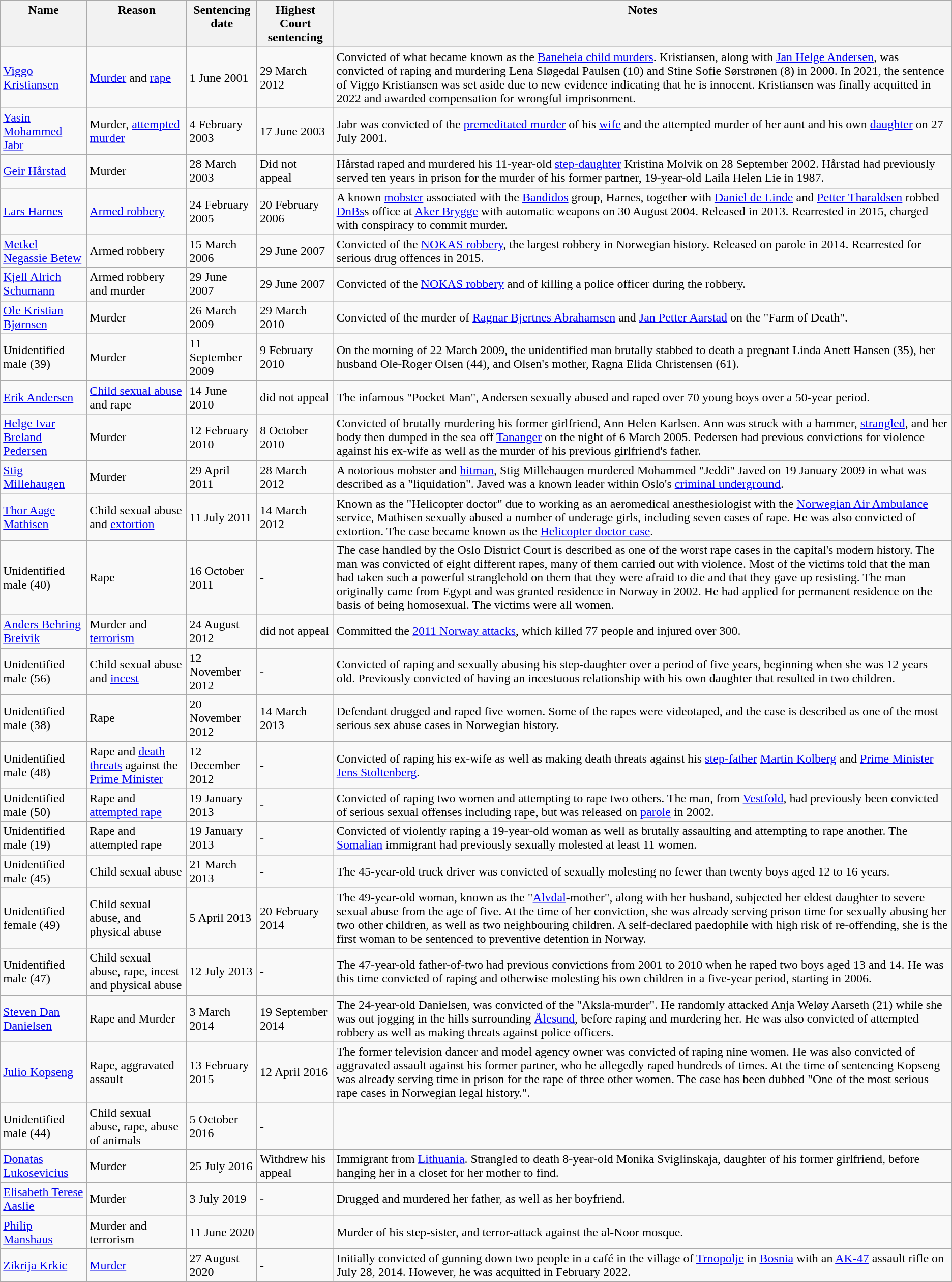<table class="wikitable sortable">
<tr valign=top>
<th>Name</th>
<th>Reason</th>
<th>Sentencing date</th>
<th>Highest Court sentencing</th>
<th class="unsortable">Notes</th>
</tr>
<tr>
<td><a href='#'>Viggo Kristiansen</a></td>
<td><a href='#'>Murder</a> and <a href='#'>rape</a></td>
<td>1 June 2001</td>
<td>29 March 2012 <br></td>
<td>Convicted of what became known as the <a href='#'>Baneheia child murders</a>. Kristiansen, along with <a href='#'>Jan Helge Andersen</a>, was convicted of raping and murdering Lena Sløgedal Paulsen (10) and Stine Sofie Sørstrønen (8) in 2000. In 2021, the sentence of Viggo Kristiansen was set aside due to new evidence indicating that he is innocent. Kristiansen was finally acquitted in 2022 and awarded compensation for wrongful imprisonment.</td>
</tr>
<tr>
<td><a href='#'>Yasin Mohammed Jabr</a></td>
<td>Murder, <a href='#'>attempted murder</a></td>
<td>4 February 2003</td>
<td>17 June 2003</td>
<td>Jabr was convicted of the <a href='#'>premeditated murder</a> of his <a href='#'>wife</a> and the attempted murder of her aunt and his own <a href='#'>daughter</a> on 27 July 2001.</td>
</tr>
<tr>
<td><a href='#'>Geir Hårstad</a></td>
<td>Murder</td>
<td>28 March 2003</td>
<td>Did not appeal</td>
<td>Hårstad raped and murdered his 11-year-old <a href='#'>step-daughter</a> Kristina Molvik on 28 September 2002. Hårstad had previously served ten years in prison for the murder of his former partner, 19-year-old Laila Helen Lie in 1987.</td>
</tr>
<tr>
<td><a href='#'>Lars Harnes</a></td>
<td><a href='#'>Armed robbery</a></td>
<td>24 February 2005</td>
<td>20 February 2006</td>
<td>A known <a href='#'>mobster</a> associated with the <a href='#'>Bandidos</a> group, Harnes, together with <a href='#'>Daniel de Linde</a> and <a href='#'>Petter Tharaldsen</a> robbed <a href='#'>DnBs</a>s office at <a href='#'>Aker Brygge</a> with automatic weapons on 30 August 2004. Released in 2013. Rearrested in 2015, charged with conspiracy to commit murder.</td>
</tr>
<tr>
<td><a href='#'>Metkel Negassie Betew</a></td>
<td>Armed robbery</td>
<td>15 March 2006</td>
<td>29 June 2007 <br></td>
<td>Convicted of the <a href='#'>NOKAS robbery</a>, the largest robbery in Norwegian history. Released on parole in 2014. Rearrested for serious drug offences in 2015.</td>
</tr>
<tr>
<td><a href='#'>Kjell Alrich Schumann</a></td>
<td>Armed robbery and murder</td>
<td>29 June 2007</td>
<td>29 June 2007 <br></td>
<td>Convicted of the <a href='#'>NOKAS robbery</a> and of killing a police officer during the robbery.</td>
</tr>
<tr>
<td><a href='#'>Ole Kristian Bjørnsen</a></td>
<td>Murder</td>
<td>26 March 2009</td>
<td>29 March 2010 <br></td>
<td>Convicted of the murder of <a href='#'>Ragnar Bjertnes Abrahamsen</a> and <a href='#'>Jan Petter Aarstad</a> on the "Farm of Death".</td>
</tr>
<tr>
<td>Unidentified male (39)</td>
<td>Murder</td>
<td>11 September 2009</td>
<td>9 February 2010 <br></td>
<td>On the morning of 22 March 2009, the unidentified man brutally stabbed to death a pregnant Linda Anett Hansen (35), her husband Ole-Roger Olsen (44), and Olsen's mother, Ragna Elida Christensen (61).</td>
</tr>
<tr>
<td><a href='#'>Erik Andersen</a></td>
<td><a href='#'>Child sexual abuse</a> and rape</td>
<td>14 June 2010</td>
<td>did not appeal <br></td>
<td>The infamous "Pocket Man", Andersen sexually abused and raped over 70 young boys over a 50-year period.</td>
</tr>
<tr>
<td><a href='#'>Helge Ivar Breland Pedersen</a></td>
<td>Murder</td>
<td>12 February 2010</td>
<td>8 October 2010</td>
<td>Convicted of brutally murdering his former girlfriend, Ann Helen Karlsen. Ann was struck with a hammer, <a href='#'>strangled</a>, and her body then dumped in the sea off <a href='#'>Tananger</a> on the night of 6 March 2005. Pedersen had previous convictions for violence against his ex-wife as well as the murder of his previous girlfriend's father.</td>
</tr>
<tr>
<td><a href='#'>Stig Millehaugen</a></td>
<td>Murder</td>
<td>29 April 2011</td>
<td>28 March 2012 <br></td>
<td>A notorious mobster and <a href='#'>hitman</a>, Stig Millehaugen murdered Mohammed "Jeddi" Javed on 19 January 2009 in what was described as a "liquidation". Javed was a known leader within Oslo's <a href='#'>criminal underground</a>.</td>
</tr>
<tr>
<td><a href='#'>Thor Aage Mathisen</a></td>
<td>Child sexual abuse and <a href='#'>extortion</a></td>
<td>11 July 2011</td>
<td>14 March 2012 <br></td>
<td>Known as the "Helicopter doctor" due to working as an aeromedical anesthesiologist with the <a href='#'>Norwegian Air Ambulance</a> service, Mathisen sexually abused a number of underage girls, including seven cases of rape. He was also convicted of extortion. The case became known as the <a href='#'>Helicopter doctor case</a>.</td>
</tr>
<tr>
<td>Unidentified male (40)</td>
<td>Rape</td>
<td>16 October 2011</td>
<td>-</td>
<td>The case handled by the Oslo District Court is described as one of the worst rape cases in the capital's modern history. The man was convicted of eight different rapes, many of them carried out with violence. Most of the victims told that the man had taken such a powerful stranglehold on them that they were afraid to die and that they gave up resisting. The man originally came from Egypt and was granted residence in Norway in 2002. He had applied for permanent residence on the basis of being homosexual. The victims were all women.</td>
</tr>
<tr>
<td><a href='#'>Anders Behring Breivik</a></td>
<td>Murder and <a href='#'>terrorism</a></td>
<td>24 August 2012</td>
<td>did not appeal <br></td>
<td>Committed the <a href='#'>2011 Norway attacks</a>, which killed 77 people and injured over 300.</td>
</tr>
<tr>
<td>Unidentified male (56)</td>
<td>Child sexual abuse and <a href='#'>incest</a></td>
<td>12 November 2012</td>
<td>- <br></td>
<td>Convicted of raping and sexually abusing his step-daughter over a period of five years, beginning when she was 12 years old. Previously convicted of having an incestuous relationship with his own daughter that resulted in two children.</td>
</tr>
<tr>
<td>Unidentified male (38)</td>
<td>Rape</td>
<td>20 November 2012</td>
<td>14 March 2013 <br></td>
<td>Defendant drugged and raped five women. Some of the rapes were videotaped, and the case is described as one of the most serious sex abuse cases in Norwegian history.</td>
</tr>
<tr>
<td>Unidentified male (48)</td>
<td>Rape and <a href='#'>death threats</a> against the <a href='#'>Prime Minister</a></td>
<td>12 December 2012</td>
<td>- <br></td>
<td>Convicted of raping his ex-wife as well as making death threats against his <a href='#'>step-father</a> <a href='#'>Martin Kolberg</a> and <a href='#'>Prime Minister</a> <a href='#'>Jens Stoltenberg</a>.</td>
</tr>
<tr>
<td>Unidentified male (50)</td>
<td>Rape and <a href='#'>attempted rape</a></td>
<td>19 January 2013</td>
<td>- <br></td>
<td>Convicted of raping two women and attempting to rape two others. The man, from <a href='#'>Vestfold</a>, had previously been convicted of serious sexual offenses including rape, but was released on <a href='#'>parole</a> in 2002.</td>
</tr>
<tr>
<td>Unidentified male (19)</td>
<td>Rape and attempted rape</td>
<td>19 January 2013</td>
<td>- <br></td>
<td>Convicted of violently raping a 19-year-old woman as well as brutally assaulting and attempting to rape another. The <a href='#'>Somalian</a> immigrant had previously sexually molested at least 11 women.</td>
</tr>
<tr>
<td>Unidentified male (45)</td>
<td>Child sexual abuse</td>
<td>21 March 2013</td>
<td>- <br></td>
<td>The 45-year-old truck driver was convicted of sexually molesting no fewer than twenty boys aged 12 to 16 years.</td>
</tr>
<tr>
<td>Unidentified female (49)</td>
<td>Child sexual abuse, and physical abuse</td>
<td>5 April 2013</td>
<td>20 February 2014 <br></td>
<td>The 49-year-old woman, known as the "<a href='#'>Alvdal</a>-mother", along with her husband, subjected her eldest daughter to severe sexual abuse from the age of five. At the time of her conviction, she was already serving prison time for sexually abusing her two other children, as well as two neighbouring children. A self-declared paedophile with high risk of re-offending, she is the first woman to be sentenced to preventive detention in Norway.</td>
</tr>
<tr>
<td>Unidentified male (47)</td>
<td>Child sexual abuse, rape, incest and physical abuse</td>
<td>12 July 2013</td>
<td>- <br></td>
<td>The 47-year-old father-of-two had previous convictions from 2001 to 2010 when he raped two boys aged 13 and 14. He was this time convicted of raping and otherwise molesting his own children in a five-year period, starting in 2006.</td>
</tr>
<tr>
<td><a href='#'>Steven Dan Danielsen</a></td>
<td>Rape and Murder</td>
<td>3 March 2014</td>
<td>19 September 2014</td>
<td>The 24-year-old Danielsen, was convicted of the "Aksla-murder". He randomly attacked Anja Weløy Aarseth (21) while she was out jogging in the hills surrounding <a href='#'>Ålesund</a>, before raping and murdering her. He was also convicted of attempted robbery as well as making threats against police officers.</td>
</tr>
<tr>
<td><a href='#'>Julio Kopseng</a></td>
<td>Rape, aggravated assault</td>
<td>13 February 2015</td>
<td>12 April 2016 <br></td>
<td>The former television dancer and model agency owner was convicted of raping nine women. He was also convicted of aggravated assault against his former partner, who he allegedly raped hundreds of times. At the time of sentencing Kopseng was already serving time in prison for the rape of three other women. The case has been dubbed "One of the most serious rape cases in Norwegian legal history.".</td>
</tr>
<tr>
<td>Unidentified male (44)</td>
<td>Child sexual abuse, rape, abuse of animals</td>
<td>5 October 2016</td>
<td>- <br></td>
<td></td>
</tr>
<tr>
<td><a href='#'>Donatas  Lukosevicius</a></td>
<td>Murder</td>
<td>25 July 2016</td>
<td>Withdrew his appeal <br></td>
<td>Immigrant from <a href='#'>Lithuania</a>. Strangled to death 8-year-old Monika Sviglinskaja, daughter of his former girlfriend, before hanging her in a closet for her mother to find.</td>
</tr>
<tr>
<td><a href='#'>Elisabeth Terese Aaslie</a></td>
<td>Murder</td>
<td>3 July 2019</td>
<td>- <br></td>
<td>Drugged and murdered her father, as well as her boyfriend.</td>
</tr>
<tr>
<td><a href='#'>Philip Manshaus</a></td>
<td>Murder and terrorism</td>
<td>11 June 2020</td>
<td></td>
<td>Murder of his step-sister, and terror-attack against the al-Noor mosque.</td>
</tr>
<tr>
<td><a href='#'>Zikrija Krkic</a></td>
<td><a href='#'>Murder</a></td>
<td>27 August 2020</td>
<td>- <br></td>
<td>Initially convicted of gunning down two people in a café in the village of <a href='#'>Trnopolje</a> in <a href='#'>Bosnia</a> with an <a href='#'>AK-47</a> assault rifle on July 28, 2014. However, he was acquitted in February 2022.</td>
</tr>
<tr>
</tr>
</table>
